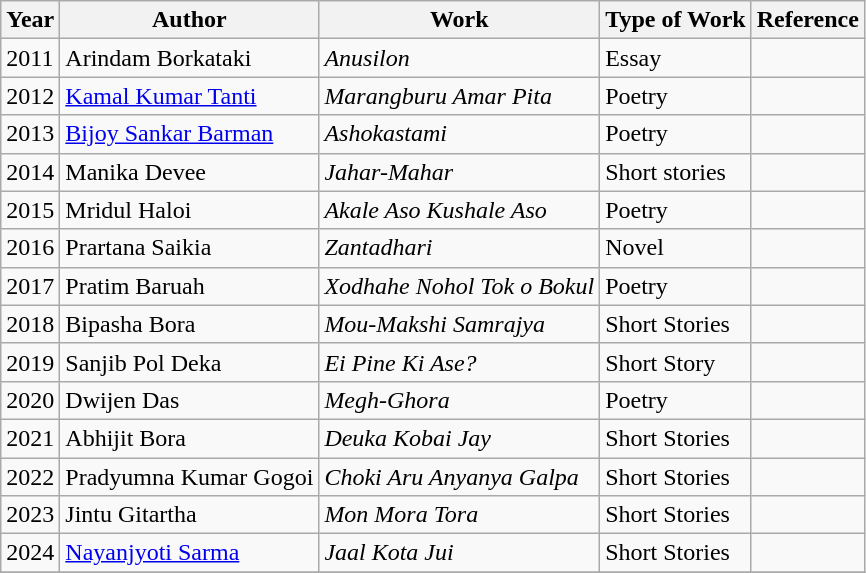<table class="wikitable">
<tr>
<th>Year</th>
<th>Author</th>
<th>Work</th>
<th>Type of Work</th>
<th>Reference</th>
</tr>
<tr>
<td>2011</td>
<td>Arindam Borkataki</td>
<td><em>Anusilon</em></td>
<td>Essay</td>
<td></td>
</tr>
<tr>
<td>2012</td>
<td><a href='#'>Kamal Kumar Tanti</a></td>
<td><em>Marangburu Amar Pita</em></td>
<td>Poetry</td>
<td></td>
</tr>
<tr>
<td>2013</td>
<td><a href='#'>Bijoy Sankar Barman</a></td>
<td><em>Ashokastami</em></td>
<td>Poetry</td>
<td></td>
</tr>
<tr>
<td>2014</td>
<td>Manika Devee</td>
<td><em>Jahar-Mahar</em></td>
<td>Short stories</td>
<td></td>
</tr>
<tr>
<td>2015</td>
<td>Mridul Haloi</td>
<td><em>Akale Aso Kushale Aso</em></td>
<td>Poetry</td>
<td></td>
</tr>
<tr>
<td>2016</td>
<td>Prartana Saikia</td>
<td><em>Zantadhari</em></td>
<td>Novel</td>
<td></td>
</tr>
<tr>
<td>2017</td>
<td>Pratim Baruah</td>
<td><em>Xodhahe Nohol Tok o Bokul</em></td>
<td>Poetry</td>
<td></td>
</tr>
<tr>
<td>2018</td>
<td>Bipasha Bora</td>
<td><em>Mou-Makshi Samrajya</em></td>
<td>Short Stories</td>
<td></td>
</tr>
<tr>
<td>2019</td>
<td>Sanjib Pol Deka</td>
<td><em>Ei Pine Ki Ase?</em></td>
<td>Short Story</td>
<td></td>
</tr>
<tr>
<td>2020</td>
<td>Dwijen Das</td>
<td><em>Megh-Ghora</em></td>
<td>Poetry</td>
<td></td>
</tr>
<tr>
<td>2021</td>
<td>Abhijit Bora</td>
<td><em>Deuka Kobai Jay</em></td>
<td>Short Stories</td>
<td></td>
</tr>
<tr>
<td>2022</td>
<td>Pradyumna Kumar Gogoi</td>
<td><em>Choki Aru Anyanya Galpa</em></td>
<td>Short Stories</td>
<td></td>
</tr>
<tr>
<td>2023</td>
<td>Jintu Gitartha</td>
<td><em>Mon Mora Tora</em></td>
<td>Short Stories</td>
<td></td>
</tr>
<tr>
<td>2024</td>
<td><a href='#'>Nayanjyoti Sarma</a></td>
<td><em>Jaal Kota Jui</em></td>
<td>Short Stories</td>
<td></td>
</tr>
<tr>
</tr>
</table>
